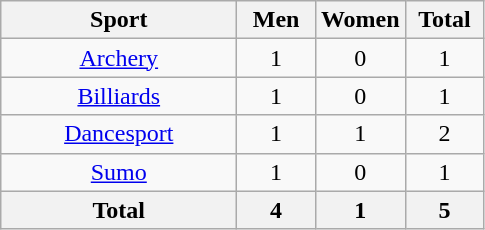<table class="wikitable sortable" style="text-align:center;">
<tr>
<th width=150>Sport</th>
<th width=45>Men</th>
<th width=45>Women</th>
<th width=45>Total</th>
</tr>
<tr>
<td><a href='#'>Archery</a></td>
<td>1</td>
<td>0</td>
<td>1</td>
</tr>
<tr>
<td><a href='#'>Billiards</a></td>
<td>1</td>
<td>0</td>
<td>1</td>
</tr>
<tr>
<td><a href='#'>Dancesport</a></td>
<td>1</td>
<td>1</td>
<td>2</td>
</tr>
<tr>
<td><a href='#'>Sumo</a></td>
<td>1</td>
<td>0</td>
<td>1</td>
</tr>
<tr class="sortbottom">
<th>Total</th>
<th>4</th>
<th>1</th>
<th>5</th>
</tr>
</table>
